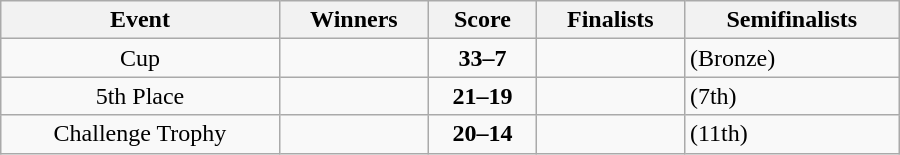<table class="wikitable" width=600 style="text-align: center">
<tr>
<th>Event</th>
<th>Winners</th>
<th>Score</th>
<th>Finalists</th>
<th>Semifinalists</th>
</tr>
<tr>
<td>Cup</td>
<td align=left><strong></strong></td>
<td><strong>33–7</strong></td>
<td align=left></td>
<td align=left> (Bronze)<br></td>
</tr>
<tr>
<td>5th Place</td>
<td align=left><strong></strong></td>
<td><strong>21–19</strong></td>
<td align=left></td>
<td align=left> (7th)<br></td>
</tr>
<tr>
<td>Challenge Trophy</td>
<td align=left><strong></strong></td>
<td><strong>20–14</strong></td>
<td align=left></td>
<td align=left> (11th)<br></td>
</tr>
</table>
